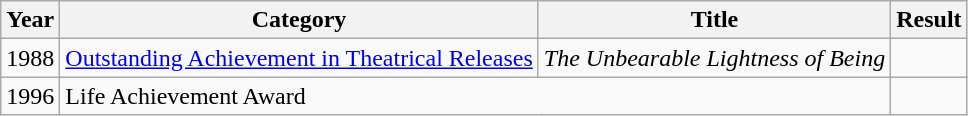<table class="wikitable">
<tr>
<th>Year</th>
<th>Category</th>
<th>Title</th>
<th>Result</th>
</tr>
<tr>
<td>1988</td>
<td><a href='#'>Outstanding Achievement in Theatrical Releases</a></td>
<td><em>The Unbearable Lightness of Being</em></td>
<td></td>
</tr>
<tr>
<td>1996</td>
<td colspan=2>Life Achievement Award</td>
<td></td>
</tr>
</table>
